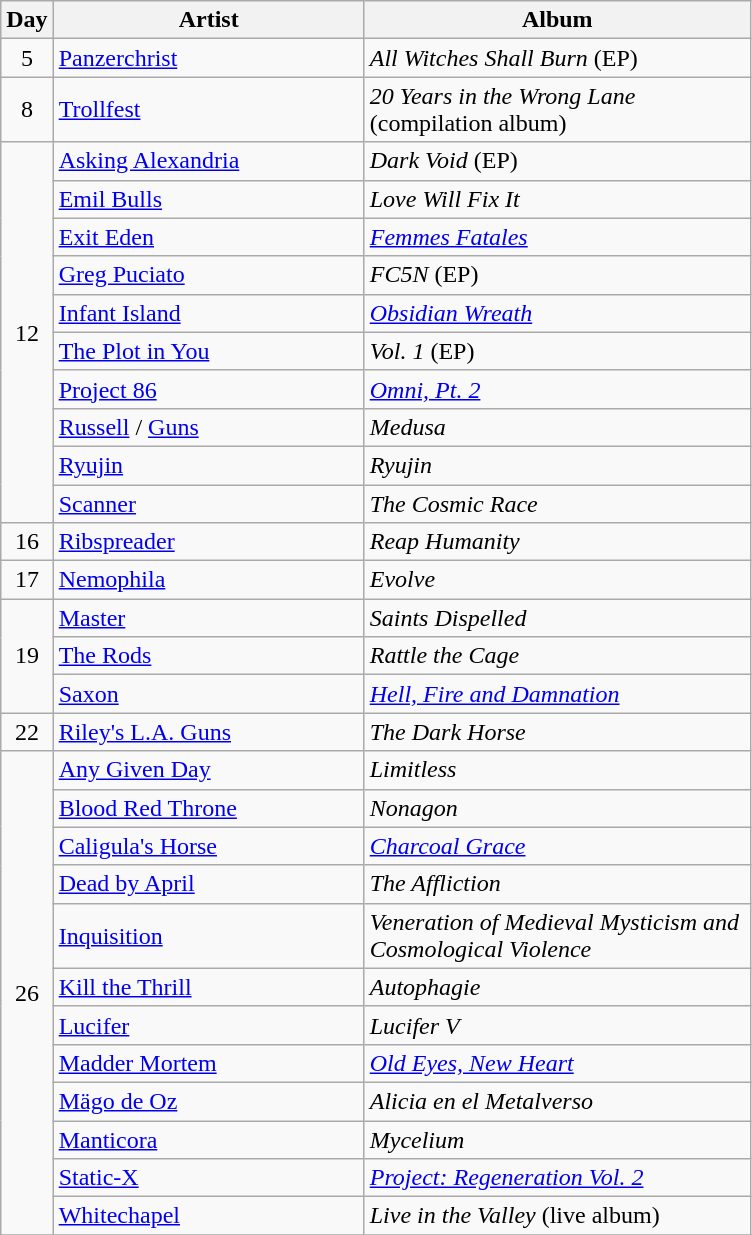<table class="wikitable" id="table_January">
<tr>
<th style="width:20px;">Day</th>
<th style="width:200px;">Artist</th>
<th style="width:250px;">Album</th>
</tr>
<tr>
<td style="text-align:center;" rowspan="1">5</td>
<td><a href='#'>Panzerchrist</a></td>
<td><em>All Witches Shall Burn</em> (EP)</td>
</tr>
<tr>
<td style="text-align:center;" rowspan="1">8</td>
<td><a href='#'>Trollfest</a></td>
<td><em>20 Years in the Wrong Lane</em> (compilation album)</td>
</tr>
<tr>
<td style="text-align:center;" rowspan="10">12</td>
<td><a href='#'>Asking Alexandria</a></td>
<td><em>Dark Void</em> (EP)</td>
</tr>
<tr>
<td><a href='#'>Emil Bulls</a></td>
<td><em>Love Will Fix It</em></td>
</tr>
<tr>
<td><a href='#'>Exit Eden</a></td>
<td><em><a href='#'>Femmes Fatales</a></em></td>
</tr>
<tr>
<td><a href='#'>Greg Puciato</a></td>
<td><em>FC5N</em> (EP)</td>
</tr>
<tr>
<td><a href='#'>Infant Island</a></td>
<td><em><a href='#'>Obsidian Wreath</a></em></td>
</tr>
<tr>
<td><a href='#'>The Plot in You</a></td>
<td><em>Vol. 1</em> (EP)</td>
</tr>
<tr>
<td><a href='#'>Project 86</a></td>
<td><em><a href='#'>Omni, Pt. 2</a></em></td>
</tr>
<tr>
<td><a href='#'>Russell</a> / <a href='#'>Guns</a></td>
<td><em>Medusa</em></td>
</tr>
<tr>
<td><a href='#'>Ryujin</a></td>
<td><em>Ryujin</em></td>
</tr>
<tr>
<td><a href='#'>Scanner</a></td>
<td><em>The Cosmic Race</em></td>
</tr>
<tr>
<td style="text-align:center;" rowspan="1">16</td>
<td><a href='#'>Ribspreader</a></td>
<td><em>Reap Humanity</em></td>
</tr>
<tr>
<td style="text-align:center;" rowspan="1">17</td>
<td><a href='#'>Nemophila</a></td>
<td><em>Evolve</em></td>
</tr>
<tr>
<td style="text-align:center;" rowspan="3">19</td>
<td><a href='#'>Master</a></td>
<td><em>Saints Dispelled</em></td>
</tr>
<tr>
<td><a href='#'>The Rods</a></td>
<td><em>Rattle the Cage</em></td>
</tr>
<tr>
<td><a href='#'>Saxon</a></td>
<td><em><a href='#'>Hell, Fire and Damnation</a></em></td>
</tr>
<tr>
<td style="text-align:center;" rowspan="1">22</td>
<td><a href='#'>Riley's L.A. Guns</a></td>
<td><em>The Dark Horse</em></td>
</tr>
<tr>
<td style="text-align:center;" rowspan="12">26</td>
<td><a href='#'>Any Given Day</a></td>
<td><em>Limitless</em></td>
</tr>
<tr>
<td><a href='#'>Blood Red Throne</a></td>
<td><em>Nonagon</em></td>
</tr>
<tr>
<td><a href='#'>Caligula's Horse</a></td>
<td><em><a href='#'>Charcoal Grace</a></em></td>
</tr>
<tr>
<td><a href='#'>Dead by April</a></td>
<td><em>The Affliction</em></td>
</tr>
<tr>
<td><a href='#'>Inquisition</a></td>
<td><em>Veneration of Medieval Mysticism and Cosmological Violence</em></td>
</tr>
<tr>
<td><a href='#'>Kill the Thrill</a></td>
<td><em>Autophagie</em></td>
</tr>
<tr>
<td><a href='#'>Lucifer</a></td>
<td><em>Lucifer V</em></td>
</tr>
<tr>
<td><a href='#'>Madder Mortem</a></td>
<td><em><a href='#'>Old Eyes, New Heart</a></em></td>
</tr>
<tr>
<td><a href='#'>Mägo de Oz</a></td>
<td><em>Alicia en el Metalverso</em></td>
</tr>
<tr>
<td><a href='#'>Manticora</a></td>
<td><em>Mycelium</em></td>
</tr>
<tr>
<td><a href='#'>Static-X</a></td>
<td><em><a href='#'>Project: Regeneration Vol. 2</a></em></td>
</tr>
<tr>
<td><a href='#'>Whitechapel</a></td>
<td><em>Live in the Valley</em> (live album)</td>
</tr>
<tr>
</tr>
</table>
